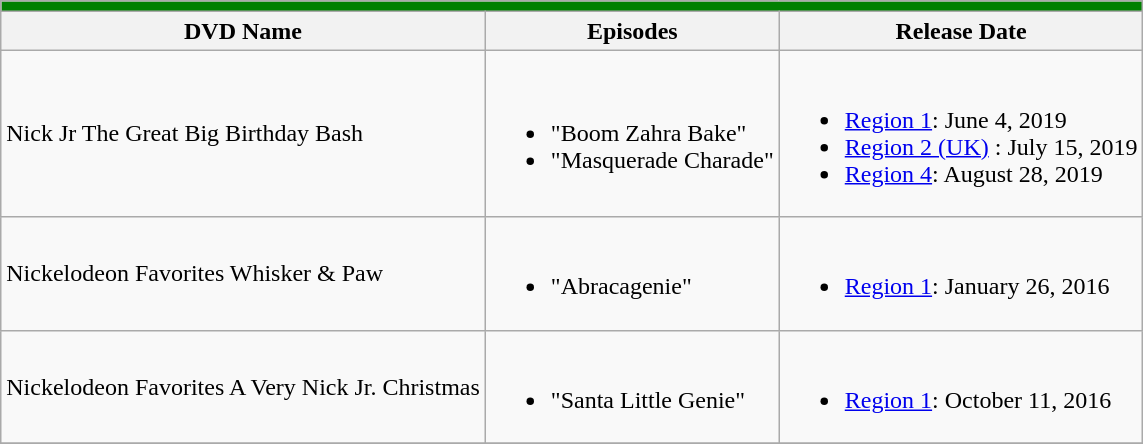<table class="wikitable" border="1">
<tr>
<td colspan="4" style="background:green; color:yellow; font-size:100%" align="center"></td>
</tr>
<tr>
<th>DVD Name</th>
<th>Episodes</th>
<th>Release Date</th>
</tr>
<tr>
<td>Nick Jr The Great Big Birthday Bash</td>
<td><br><ul><li>"Boom Zahra Bake"</li><li>"Masquerade Charade"</li></ul></td>
<td><br><ul><li><a href='#'>Region 1</a>: June 4, 2019</li><li><a href='#'>Region 2 (UK)</a> : July 15, 2019</li><li><a href='#'>Region 4</a>: August 28, 2019</li></ul></td>
</tr>
<tr>
<td>Nickelodeon Favorites Whisker & Paw</td>
<td><br><ul><li>"Abracagenie"</li></ul></td>
<td><br><ul><li><a href='#'>Region 1</a>: January 26, 2016</li></ul></td>
</tr>
<tr>
<td>Nickelodeon Favorites A Very Nick Jr. Christmas</td>
<td><br><ul><li>"Santa Little Genie"</li></ul></td>
<td><br><ul><li><a href='#'>Region 1</a>: October 11, 2016</li></ul></td>
</tr>
<tr>
</tr>
</table>
